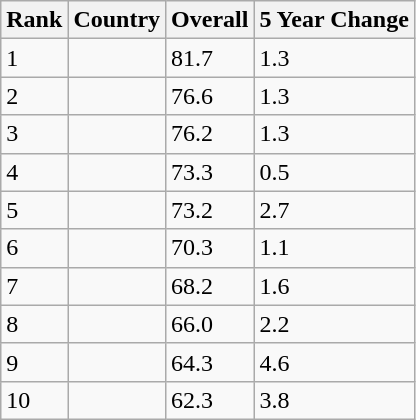<table class="wikitable">
<tr>
<th>Rank</th>
<th>Country</th>
<th>Overall</th>
<th>5 Year Change</th>
</tr>
<tr>
<td>1</td>
<td></td>
<td>81.7</td>
<td> 1.3</td>
</tr>
<tr>
<td>2</td>
<td></td>
<td>76.6</td>
<td> 1.3</td>
</tr>
<tr>
<td>3</td>
<td></td>
<td>76.2</td>
<td> 1.3</td>
</tr>
<tr>
<td>4</td>
<td></td>
<td>73.3</td>
<td> 0.5</td>
</tr>
<tr>
<td>5</td>
<td></td>
<td>73.2</td>
<td> 2.7</td>
</tr>
<tr>
<td>6</td>
<td></td>
<td>70.3</td>
<td> 1.1</td>
</tr>
<tr>
<td>7</td>
<td></td>
<td>68.2</td>
<td> 1.6</td>
</tr>
<tr>
<td>8</td>
<td></td>
<td>66.0</td>
<td> 2.2</td>
</tr>
<tr>
<td>9</td>
<td></td>
<td>64.3</td>
<td> 4.6</td>
</tr>
<tr>
<td>10</td>
<td></td>
<td>62.3</td>
<td> 3.8</td>
</tr>
</table>
